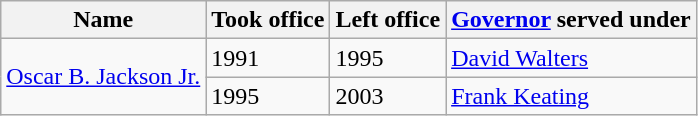<table class="wikitable">
<tr>
<th>Name</th>
<th>Took office</th>
<th>Left office</th>
<th><a href='#'>Governor</a> served under</th>
</tr>
<tr>
<td rowspan=4><a href='#'>Oscar B. Jackson Jr.</a></td>
<td>1991</td>
<td>1995</td>
<td><a href='#'>David Walters</a></td>
</tr>
<tr>
<td>1995</td>
<td>2003</td>
<td><a href='#'>Frank Keating</a></td>
</tr>
</table>
